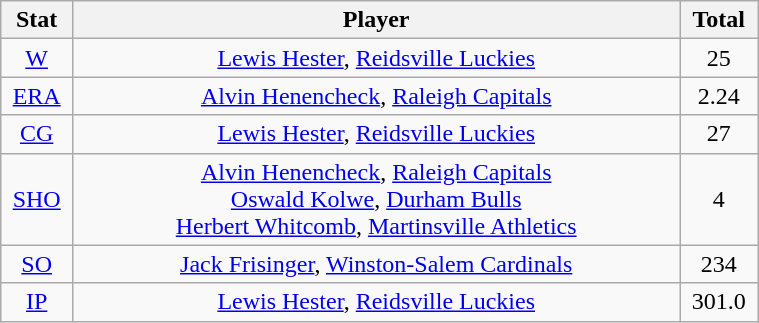<table class="wikitable" width="40%" style="text-align:center;">
<tr>
<th width="5%">Stat</th>
<th width="60%">Player</th>
<th width="5%">Total</th>
</tr>
<tr>
<td><a href='#'>W</a></td>
<td><a href='#'>Lewis Hester</a>, <a href='#'>Reidsville Luckies</a></td>
<td>25</td>
</tr>
<tr>
<td><a href='#'>ERA</a></td>
<td><a href='#'>Alvin Henencheck</a>, <a href='#'>Raleigh Capitals</a></td>
<td>2.24</td>
</tr>
<tr>
<td><a href='#'>CG</a></td>
<td><a href='#'>Lewis Hester</a>, <a href='#'>Reidsville Luckies</a></td>
<td>27</td>
</tr>
<tr>
<td><a href='#'>SHO</a></td>
<td><a href='#'>Alvin Henencheck</a>, <a href='#'>Raleigh Capitals</a> <br> <a href='#'>Oswald Kolwe</a>, <a href='#'>Durham Bulls</a> <br> <a href='#'>Herbert Whitcomb</a>, <a href='#'>Martinsville Athletics</a></td>
<td>4</td>
</tr>
<tr>
<td><a href='#'>SO</a></td>
<td><a href='#'>Jack Frisinger</a>, <a href='#'>Winston-Salem Cardinals</a></td>
<td>234</td>
</tr>
<tr>
<td><a href='#'>IP</a></td>
<td><a href='#'>Lewis Hester</a>, <a href='#'>Reidsville Luckies</a></td>
<td>301.0</td>
</tr>
</table>
